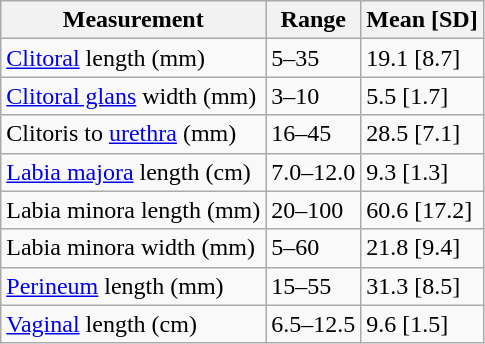<table class="wikitable">
<tr>
<th>Measurement</th>
<th>Range</th>
<th>Mean [SD]</th>
</tr>
<tr>
<td><a href='#'>Clitoral</a> length (mm)</td>
<td>5–35</td>
<td>19.1 [8.7]</td>
</tr>
<tr>
<td><a href='#'>Clitoral glans</a> width (mm)</td>
<td>3–10</td>
<td>5.5 [1.7]</td>
</tr>
<tr>
<td>Clitoris to <a href='#'>urethra</a> (mm)</td>
<td>16–45</td>
<td>28.5 [7.1]</td>
</tr>
<tr>
<td><a href='#'>Labia majora</a> length (cm)</td>
<td>7.0–12.0</td>
<td>9.3 [1.3]</td>
</tr>
<tr>
<td>Labia minora length (mm)</td>
<td>20–100</td>
<td>60.6 [17.2]</td>
</tr>
<tr>
<td>Labia minora width (mm)</td>
<td>5–60</td>
<td>21.8 [9.4]</td>
</tr>
<tr>
<td><a href='#'>Perineum</a> length (mm)</td>
<td>15–55</td>
<td>31.3 [8.5]</td>
</tr>
<tr>
<td><a href='#'>Vaginal</a> length (cm)</td>
<td>6.5–12.5</td>
<td>9.6 [1.5]</td>
</tr>
</table>
